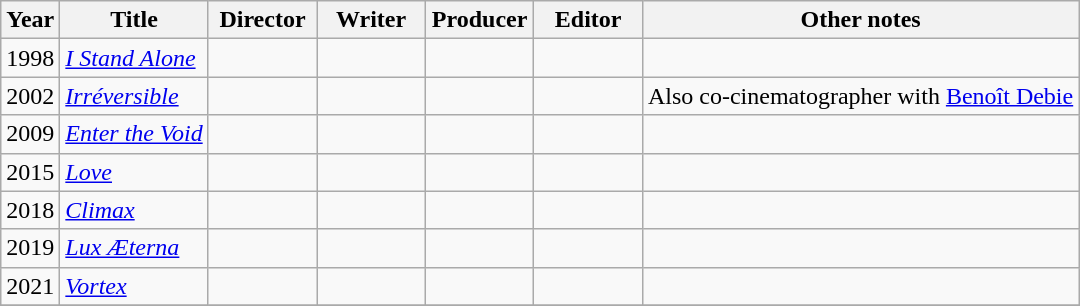<table class="wikitable">
<tr align="center">
<th>Year</th>
<th>Title</th>
<th width="65">Director</th>
<th width="65">Writer</th>
<th width="65">Producer</th>
<th width="65">Editor<br></th>
<th>Other notes</th>
</tr>
<tr>
<td>1998</td>
<td><em><a href='#'>I Stand Alone</a></em></td>
<td></td>
<td></td>
<td></td>
<td></td>
<td></td>
</tr>
<tr>
<td>2002</td>
<td><em><a href='#'>Irréversible</a></em></td>
<td></td>
<td></td>
<td></td>
<td></td>
<td>Also co-cinematographer with <a href='#'>Benoît Debie</a></td>
</tr>
<tr>
<td>2009</td>
<td><em><a href='#'>Enter the Void</a></em></td>
<td></td>
<td></td>
<td></td>
<td></td>
<td></td>
</tr>
<tr>
<td>2015</td>
<td><em><a href='#'>Love</a></em></td>
<td></td>
<td></td>
<td></td>
<td></td>
<td></td>
</tr>
<tr>
<td>2018</td>
<td><em><a href='#'>Climax</a></em></td>
<td></td>
<td></td>
<td></td>
<td></td>
<td></td>
</tr>
<tr>
<td>2019</td>
<td><em><a href='#'>Lux Æterna</a></em></td>
<td></td>
<td></td>
<td></td>
<td></td>
<td></td>
</tr>
<tr>
<td>2021</td>
<td><em><a href='#'>Vortex</a></em></td>
<td></td>
<td></td>
<td></td>
<td></td>
<td></td>
</tr>
<tr>
</tr>
</table>
